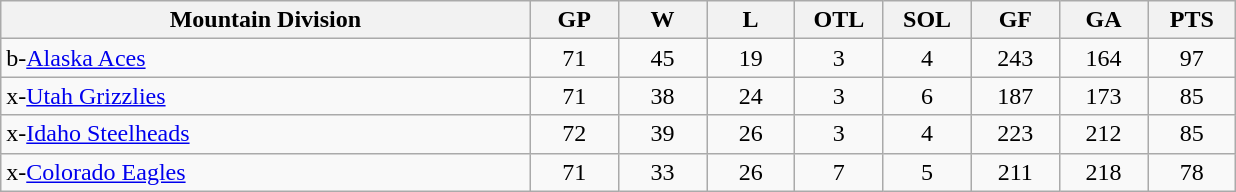<table class="wikitable" style="text-align:center">
<tr>
<th bgcolor="#DDDDFF" width="30%">Mountain Division</th>
<th bgcolor="#DDDDFF" width="5%">GP</th>
<th bgcolor="#DDDDFF" width="5%">W</th>
<th bgcolor="#DDDDFF" width="5%">L</th>
<th bgcolor="#DDDDFF" width="5%">OTL</th>
<th bgcolor="#DDDDFF" width="5%">SOL</th>
<th bgcolor="#DDDDFF" width="5%">GF</th>
<th bgcolor="#DDDDFF" width="5%">GA</th>
<th bgcolor="#DDDDFF" width="5%">PTS</th>
</tr>
<tr align=center>
<td align=left>b-<a href='#'>Alaska Aces</a></td>
<td>71</td>
<td>45</td>
<td>19</td>
<td>3</td>
<td>4</td>
<td>243</td>
<td>164</td>
<td>97</td>
</tr>
<tr align=center>
<td align=left>x-<a href='#'>Utah Grizzlies</a></td>
<td>71</td>
<td>38</td>
<td>24</td>
<td>3</td>
<td>6</td>
<td>187</td>
<td>173</td>
<td>85</td>
</tr>
<tr align=center>
<td align=left>x-<a href='#'>Idaho Steelheads</a></td>
<td>72</td>
<td>39</td>
<td>26</td>
<td>3</td>
<td>4</td>
<td>223</td>
<td>212</td>
<td>85</td>
</tr>
<tr align=center>
<td align=left>x-<a href='#'>Colorado Eagles</a></td>
<td>71</td>
<td>33</td>
<td>26</td>
<td>7</td>
<td>5</td>
<td>211</td>
<td>218</td>
<td>78</td>
</tr>
</table>
